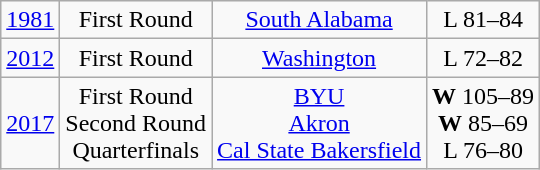<table class="wikitable">
<tr align="center">
<td><a href='#'>1981</a></td>
<td>First Round</td>
<td><a href='#'>South Alabama</a></td>
<td>L 81–84</td>
</tr>
<tr align="center">
<td><a href='#'>2012</a></td>
<td>First Round</td>
<td><a href='#'>Washington</a></td>
<td>L 72–82</td>
</tr>
<tr align="center">
<td><a href='#'>2017</a></td>
<td>First Round<br>Second Round<br>Quarterfinals</td>
<td><a href='#'>BYU</a><br><a href='#'>Akron</a><br><a href='#'>Cal State Bakersfield</a></td>
<td><strong>W</strong> 105–89<br><strong>W</strong> 85–69<br>L 76–80</td>
</tr>
</table>
